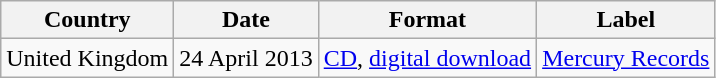<table class="wikitable plainrowheaders">
<tr>
<th scope="col">Country</th>
<th scope="col">Date</th>
<th scope="col">Format</th>
<th scope="col">Label</th>
</tr>
<tr>
<td>United Kingdom</td>
<td>24 April 2013</td>
<td><a href='#'>CD</a>, <a href='#'>digital download</a></td>
<td><a href='#'>Mercury Records</a></td>
</tr>
</table>
